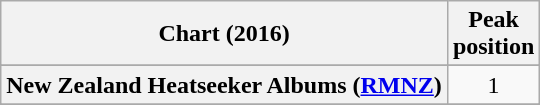<table class="wikitable sortable plainrowheaders" style="text-align:center">
<tr>
<th scope="col">Chart (2016)</th>
<th scope="col">Peak<br> position</th>
</tr>
<tr>
</tr>
<tr>
<th scope="row">New Zealand Heatseeker Albums (<a href='#'>RMNZ</a>)</th>
<td>1</td>
</tr>
<tr>
</tr>
<tr>
</tr>
<tr>
</tr>
<tr>
</tr>
</table>
